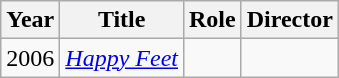<table class="wikitable">
<tr>
<th>Year</th>
<th>Title</th>
<th>Role</th>
<th>Director</th>
</tr>
<tr>
<td>2006</td>
<td><em><a href='#'>Happy Feet</a></em></td>
<td></td>
<td></td>
</tr>
</table>
